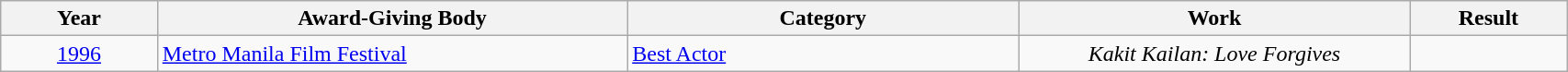<table | width="90%" class="wikitable sortable">
<tr>
<th style="width:10%;">Year</th>
<th style="width:30%;">Award-Giving Body</th>
<th style="width:25%;">Category</th>
<th style="width:25%;">Work</th>
<th style="width:10%;">Result</th>
</tr>
<tr>
<td style="text-align:center;"><a href='#'>1996</a></td>
<td style="text-align:left;"><a href='#'>Metro Manila Film Festival</a></td>
<td style="text-align:left;"><a href='#'>Best Actor</a></td>
<td style="text-align:center;"><em>Kakit Kailan: Love Forgives</em></td>
<td></td>
</tr>
</table>
